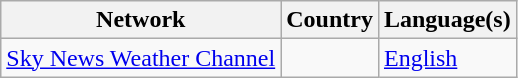<table class="wikitable sortable">
<tr>
<th>Network</th>
<th>Country</th>
<th>Language(s)</th>
</tr>
<tr>
<td><a href='#'>Sky News Weather Channel</a></td>
<td></td>
<td><a href='#'>English</a></td>
</tr>
</table>
